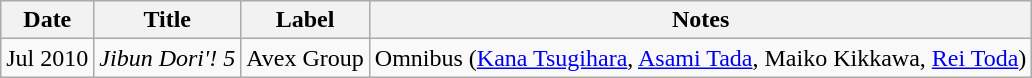<table class="wikitable">
<tr>
<th>Date</th>
<th>Title</th>
<th>Label</th>
<th>Notes</th>
</tr>
<tr>
<td>Jul 2010</td>
<td><em>Jibun Dori'! 5</em></td>
<td>Avex Group</td>
<td>Omnibus (<a href='#'>Kana Tsugihara</a>, <a href='#'>Asami Tada</a>, Maiko Kikkawa, <a href='#'>Rei Toda</a>)</td>
</tr>
</table>
